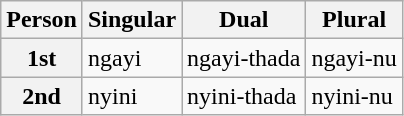<table class="wikitable">
<tr>
<th>Person</th>
<th>Singular</th>
<th>Dual</th>
<th>Plural</th>
</tr>
<tr>
<th>1st</th>
<td>ngayi</td>
<td>ngayi-thada</td>
<td>ngayi-nu</td>
</tr>
<tr>
<th>2nd</th>
<td>nyini</td>
<td>nyini-thada</td>
<td>nyini-nu</td>
</tr>
</table>
